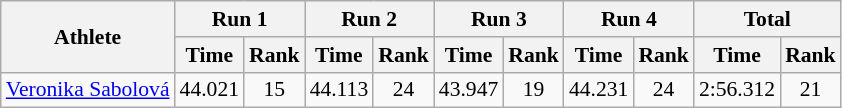<table class="wikitable" border="1" style="font-size:90%">
<tr>
<th rowspan="2">Athlete</th>
<th colspan="2">Run 1</th>
<th colspan="2">Run 2</th>
<th colspan="2">Run 3</th>
<th colspan="2">Run 4</th>
<th colspan="2">Total</th>
</tr>
<tr>
<th>Time</th>
<th>Rank</th>
<th>Time</th>
<th>Rank</th>
<th>Time</th>
<th>Rank</th>
<th>Time</th>
<th>Rank</th>
<th>Time</th>
<th>Rank</th>
</tr>
<tr>
<td><a href='#'>Veronika Sabolová</a></td>
<td align="center">44.021</td>
<td align="center">15</td>
<td align="center">44.113</td>
<td align="center">24</td>
<td align="center">43.947</td>
<td align="center">19</td>
<td align="center">44.231</td>
<td align="center">24</td>
<td align="center">2:56.312</td>
<td align="center">21</td>
</tr>
</table>
